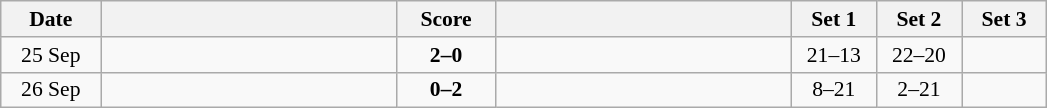<table class="wikitable" style="text-align: center; font-size:90% ">
<tr>
<th width="60">Date</th>
<th align="right" width="190"></th>
<th width="60">Score</th>
<th align="left" width="190"></th>
<th width="50">Set 1</th>
<th width="50">Set 2</th>
<th width="50">Set 3</th>
</tr>
<tr>
<td>25 Sep</td>
<td align=right><strong></strong></td>
<td align=center><strong>2–0</strong></td>
<td align=left></td>
<td>21–13</td>
<td>22–20</td>
<td></td>
</tr>
<tr>
<td>26 Sep</td>
<td align=right></td>
<td align=center><strong>0–2</strong></td>
<td align=left><strong></strong></td>
<td>8–21</td>
<td>2–21</td>
<td></td>
</tr>
</table>
